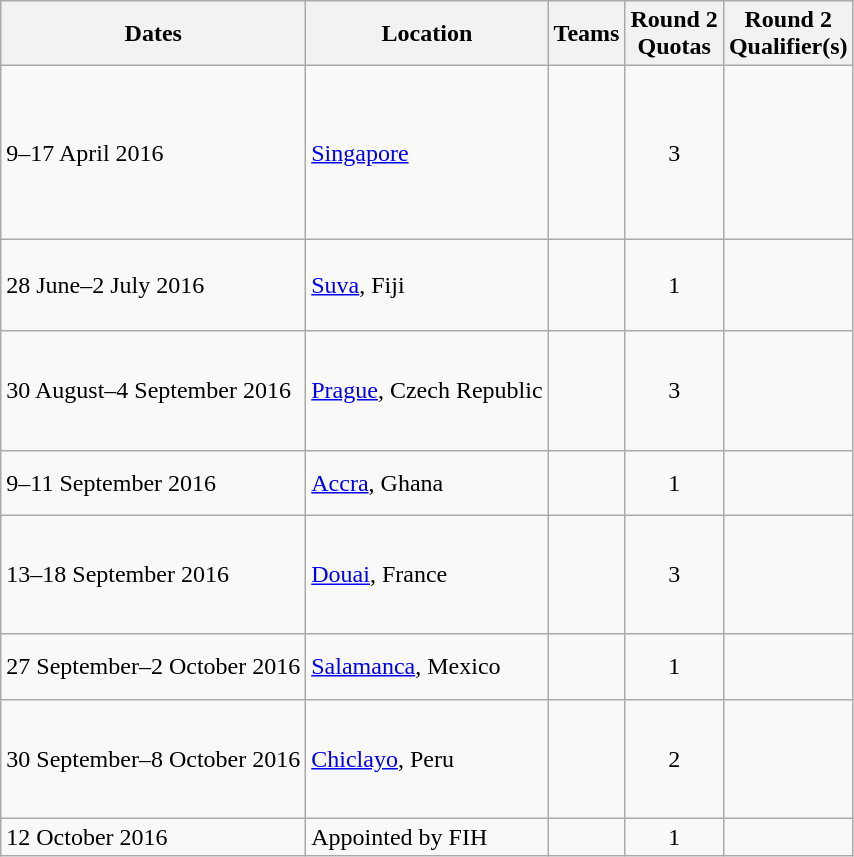<table class=wikitable>
<tr>
<th>Dates</th>
<th>Location</th>
<th>Teams</th>
<th>Round 2<br>Quotas</th>
<th>Round 2<br>Qualifier(s)</th>
</tr>
<tr>
<td>9–17 April 2016</td>
<td><a href='#'>Singapore</a></td>
<td><br><br><br><br><br><br></td>
<td align=center>3</td>
<td><br><br></td>
</tr>
<tr>
<td>28 June–2 July 2016</td>
<td><a href='#'>Suva</a>, Fiji</td>
<td><br><br><br></td>
<td align=center>1</td>
<td></td>
</tr>
<tr>
<td>30 August–4 September 2016</td>
<td><a href='#'>Prague</a>, Czech Republic</td>
<td><br><br><br><br></td>
<td align=center>3</td>
<td><br><br></td>
</tr>
<tr>
<td>9–11 September 2016</td>
<td><a href='#'>Accra</a>, Ghana</td>
<td><br><br></td>
<td align=center>1</td>
<td></td>
</tr>
<tr>
<td>13–18 September 2016</td>
<td><a href='#'>Douai</a>, France</td>
<td><br><br><br><br></td>
<td align=center>3</td>
<td><br><br></td>
</tr>
<tr>
<td>27 September–2 October 2016</td>
<td><a href='#'>Salamanca</a>, Mexico</td>
<td><br><br></td>
<td align=center>1</td>
<td></td>
</tr>
<tr>
<td>30 September–8 October 2016</td>
<td><a href='#'>Chiclayo</a>, Peru</td>
<td><br><br><br><br></td>
<td align=center>2</td>
<td><br></td>
</tr>
<tr>
<td>12 October 2016</td>
<td>Appointed by FIH</td>
<td></td>
<td align=center>1</td>
<td></td>
</tr>
</table>
